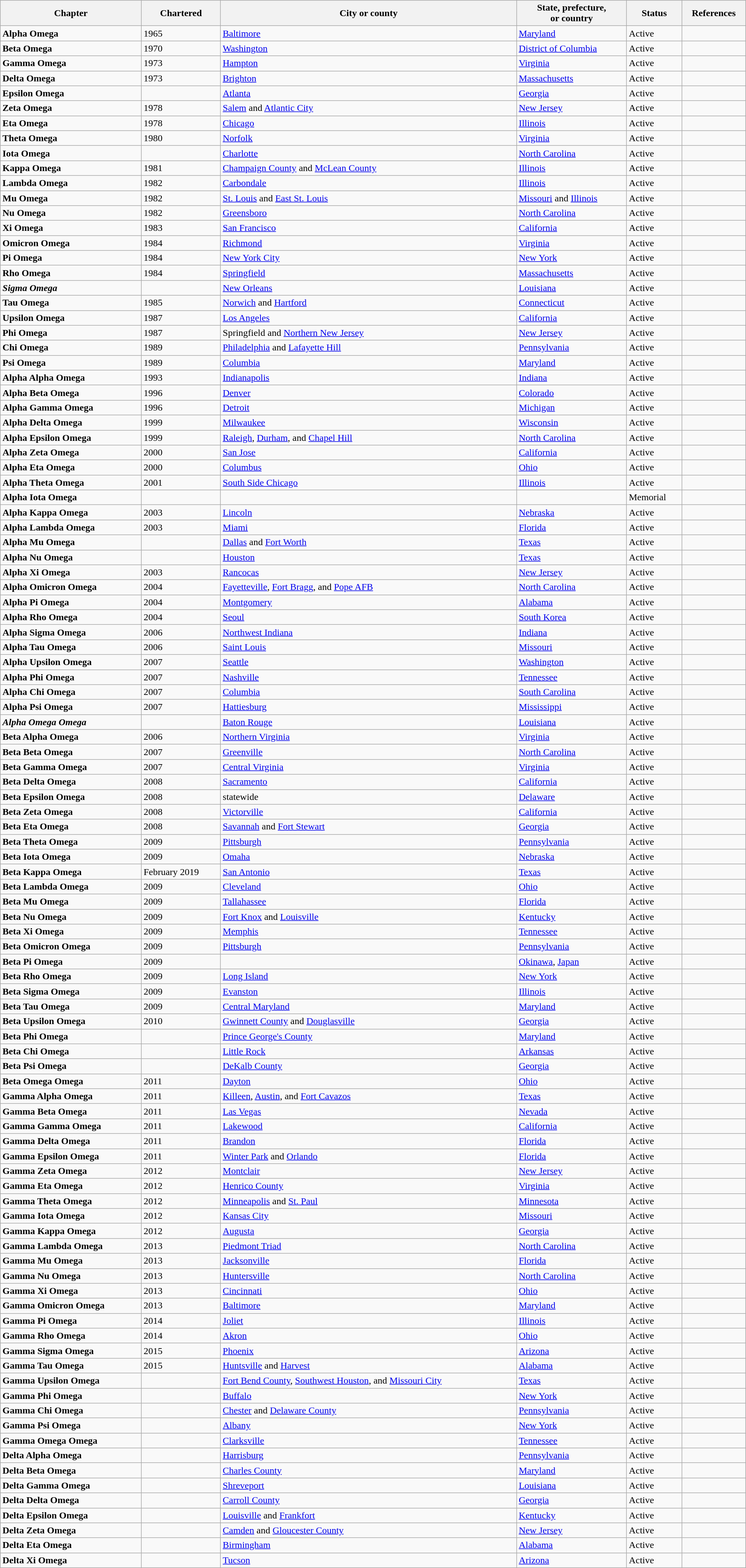<table class="wikitable sortable" style="width:100%;">
<tr>
<th>Chapter</th>
<th>Chartered</th>
<th>City or county</th>
<th>State, prefecture,<br>or country</th>
<th>Status</th>
<th>References</th>
</tr>
<tr>
<td><strong>Alpha Omega</strong></td>
<td>1965</td>
<td><a href='#'>Baltimore</a></td>
<td><a href='#'>Maryland</a></td>
<td>Active</td>
<td></td>
</tr>
<tr>
<td><strong>Beta Omega</strong></td>
<td>1970</td>
<td><a href='#'>Washington</a></td>
<td><a href='#'>District of Columbia</a></td>
<td>Active</td>
<td></td>
</tr>
<tr>
<td><strong>Gamma Omega</strong></td>
<td>1973</td>
<td><a href='#'>Hampton</a></td>
<td><a href='#'>Virginia</a></td>
<td>Active</td>
<td></td>
</tr>
<tr>
<td><strong>Delta Omega</strong></td>
<td>1973</td>
<td><a href='#'>Brighton</a></td>
<td><a href='#'>Massachusetts</a></td>
<td>Active</td>
<td></td>
</tr>
<tr>
<td><strong>Epsilon Omega</strong></td>
<td></td>
<td><a href='#'>Atlanta</a></td>
<td><a href='#'>Georgia</a></td>
<td>Active</td>
<td></td>
</tr>
<tr>
<td><strong>Zeta Omega</strong></td>
<td>1978</td>
<td><a href='#'>Salem</a> and <a href='#'>Atlantic City</a></td>
<td><a href='#'>New Jersey</a></td>
<td>Active</td>
<td></td>
</tr>
<tr>
<td><strong>Eta Omega</strong></td>
<td>1978</td>
<td><a href='#'>Chicago</a></td>
<td><a href='#'>Illinois</a></td>
<td>Active</td>
<td></td>
</tr>
<tr>
<td><strong>Theta Omega</strong></td>
<td>1980</td>
<td><a href='#'>Norfolk</a></td>
<td><a href='#'>Virginia</a></td>
<td>Active</td>
<td></td>
</tr>
<tr>
<td><strong>Iota Omega</strong></td>
<td></td>
<td><a href='#'>Charlotte</a></td>
<td><a href='#'>North Carolina</a></td>
<td>Active</td>
<td></td>
</tr>
<tr>
<td><strong>Kappa Omega</strong></td>
<td>1981</td>
<td><a href='#'>Champaign County</a> and <a href='#'>McLean County</a></td>
<td><a href='#'>Illinois</a></td>
<td>Active</td>
<td></td>
</tr>
<tr>
<td><strong>Lambda Omega</strong></td>
<td>1982</td>
<td><a href='#'>Carbondale</a></td>
<td><a href='#'>Illinois</a></td>
<td>Active</td>
<td></td>
</tr>
<tr>
<td><strong>Mu Omega</strong></td>
<td>1982</td>
<td><a href='#'>St. Louis</a> and <a href='#'>East St. Louis</a></td>
<td><a href='#'>Missouri</a> and <a href='#'>Illinois</a></td>
<td>Active</td>
<td></td>
</tr>
<tr>
<td><strong>Nu Omega</strong></td>
<td>1982</td>
<td><a href='#'>Greensboro</a></td>
<td><a href='#'>North Carolina</a></td>
<td>Active</td>
<td></td>
</tr>
<tr>
<td><strong>Xi Omega</strong></td>
<td>1983</td>
<td><a href='#'>San Francisco</a></td>
<td><a href='#'>California</a></td>
<td>Active</td>
<td></td>
</tr>
<tr>
<td><strong>Omicron Omega</strong></td>
<td>1984</td>
<td><a href='#'>Richmond</a></td>
<td><a href='#'>Virginia</a></td>
<td>Active</td>
<td></td>
</tr>
<tr>
<td><strong>Pi Omega</strong></td>
<td>1984</td>
<td><a href='#'>New York City</a></td>
<td><a href='#'>New York</a></td>
<td>Active</td>
<td></td>
</tr>
<tr>
<td><strong>Rho Omega</strong></td>
<td>1984</td>
<td><a href='#'>Springfield</a></td>
<td><a href='#'>Massachusetts</a></td>
<td>Active</td>
<td></td>
</tr>
<tr>
<td><strong><em>Sigma Omega</em></strong></td>
<td></td>
<td><a href='#'>New Orleans</a></td>
<td><a href='#'>Louisiana</a></td>
<td>Active</td>
<td></td>
</tr>
<tr>
<td><strong>Tau Omega</strong></td>
<td>1985</td>
<td><a href='#'>Norwich</a> and <a href='#'>Hartford</a></td>
<td><a href='#'>Connecticut</a></td>
<td>Active</td>
<td></td>
</tr>
<tr>
<td><strong>Upsilon Omega</strong></td>
<td>1987</td>
<td><a href='#'>Los Angeles</a></td>
<td><a href='#'>California</a></td>
<td>Active</td>
<td></td>
</tr>
<tr>
<td><strong>Phi Omega</strong></td>
<td>1987</td>
<td>Springfield and <a href='#'>Northern New Jersey</a></td>
<td><a href='#'>New Jersey</a></td>
<td>Active</td>
<td></td>
</tr>
<tr>
<td><strong>Chi Omega</strong></td>
<td>1989</td>
<td><a href='#'>Philadelphia</a> and <a href='#'>Lafayette Hill</a></td>
<td><a href='#'>Pennsylvania</a></td>
<td>Active</td>
<td></td>
</tr>
<tr>
<td><strong>Psi Omega</strong></td>
<td>1989</td>
<td><a href='#'>Columbia</a></td>
<td><a href='#'>Maryland</a></td>
<td>Active</td>
<td></td>
</tr>
<tr>
<td><strong>Alpha Alpha Omega</strong></td>
<td>1993</td>
<td><a href='#'>Indianapolis</a></td>
<td><a href='#'>Indiana</a></td>
<td>Active</td>
<td></td>
</tr>
<tr>
<td><strong>Alpha Beta Omega</strong></td>
<td>1996</td>
<td><a href='#'>Denver</a></td>
<td><a href='#'>Colorado</a></td>
<td>Active</td>
<td></td>
</tr>
<tr>
<td><strong>Alpha Gamma Omega</strong></td>
<td>1996</td>
<td><a href='#'>Detroit</a></td>
<td><a href='#'>Michigan</a></td>
<td>Active</td>
<td></td>
</tr>
<tr>
<td><strong>Alpha Delta Omega</strong></td>
<td>1999</td>
<td><a href='#'>Milwaukee</a></td>
<td><a href='#'>Wisconsin</a></td>
<td>Active</td>
<td></td>
</tr>
<tr>
<td><strong>Alpha Epsilon Omega</strong></td>
<td>1999</td>
<td><a href='#'>Raleigh</a>, <a href='#'>Durham</a>, and <a href='#'>Chapel Hill</a></td>
<td><a href='#'>North Carolina</a></td>
<td>Active</td>
<td></td>
</tr>
<tr>
<td><strong>Alpha Zeta Omega</strong></td>
<td>2000</td>
<td><a href='#'>San Jose</a></td>
<td><a href='#'>California</a></td>
<td>Active</td>
<td></td>
</tr>
<tr>
<td><strong>Alpha Eta Omega</strong></td>
<td>2000</td>
<td><a href='#'>Columbus</a></td>
<td><a href='#'>Ohio</a></td>
<td>Active</td>
<td></td>
</tr>
<tr>
<td><strong>Alpha Theta Omega</strong></td>
<td>2001</td>
<td><a href='#'>South Side Chicago</a></td>
<td><a href='#'>Illinois</a></td>
<td>Active</td>
<td></td>
</tr>
<tr>
<td><strong>Alpha Iota Omega</strong></td>
<td></td>
<td></td>
<td></td>
<td>Memorial</td>
<td></td>
</tr>
<tr>
<td><strong>Alpha Kappa Omega</strong></td>
<td>2003</td>
<td><a href='#'>Lincoln</a></td>
<td><a href='#'>Nebraska</a></td>
<td>Active</td>
<td></td>
</tr>
<tr>
<td><strong>Alpha Lambda Omega</strong></td>
<td>2003</td>
<td><a href='#'>Miami</a></td>
<td><a href='#'>Florida</a></td>
<td>Active</td>
<td></td>
</tr>
<tr>
<td><strong>Alpha Mu Omega</strong></td>
<td></td>
<td><a href='#'>Dallas</a> and <a href='#'>Fort Worth</a></td>
<td><a href='#'>Texas</a></td>
<td>Active</td>
<td></td>
</tr>
<tr>
<td><strong>Alpha Nu Omega</strong></td>
<td></td>
<td><a href='#'>Houston</a></td>
<td><a href='#'>Texas</a></td>
<td>Active</td>
<td></td>
</tr>
<tr>
<td><strong>Alpha Xi Omega</strong></td>
<td>2003</td>
<td><a href='#'>Rancocas</a></td>
<td><a href='#'>New Jersey</a></td>
<td>Active</td>
<td></td>
</tr>
<tr>
<td><strong>Alpha Omicron Omega</strong></td>
<td>2004</td>
<td><a href='#'>Fayetteville</a>, <a href='#'>Fort Bragg</a>, and <a href='#'>Pope AFB</a></td>
<td><a href='#'>North Carolina</a></td>
<td>Active</td>
<td></td>
</tr>
<tr>
<td><strong>Alpha Pi Omega</strong></td>
<td>2004</td>
<td><a href='#'>Montgomery</a></td>
<td><a href='#'>Alabama</a></td>
<td>Active</td>
<td></td>
</tr>
<tr>
<td><strong>Alpha Rho Omega</strong></td>
<td>2004</td>
<td><a href='#'>Seoul</a></td>
<td><a href='#'>South Korea</a></td>
<td>Active</td>
<td></td>
</tr>
<tr>
<td><strong>Alpha Sigma Omega</strong></td>
<td>2006</td>
<td><a href='#'>Northwest Indiana</a></td>
<td><a href='#'>Indiana</a></td>
<td>Active</td>
<td></td>
</tr>
<tr>
<td><strong>Alpha Tau Omega</strong></td>
<td>2006</td>
<td><a href='#'>Saint Louis</a></td>
<td><a href='#'>Missouri</a></td>
<td>Active</td>
<td></td>
</tr>
<tr>
<td><strong>Alpha Upsilon Omega</strong></td>
<td>2007</td>
<td><a href='#'>Seattle</a></td>
<td><a href='#'>Washington</a></td>
<td>Active</td>
<td></td>
</tr>
<tr>
<td><strong>Alpha Phi Omega</strong></td>
<td>2007</td>
<td><a href='#'>Nashville</a></td>
<td><a href='#'>Tennessee</a></td>
<td>Active</td>
<td></td>
</tr>
<tr>
<td><strong>Alpha Chi Omega</strong></td>
<td>2007</td>
<td><a href='#'>Columbia</a></td>
<td><a href='#'>South Carolina</a></td>
<td>Active</td>
<td></td>
</tr>
<tr>
<td><strong>Alpha Psi Omega</strong></td>
<td>2007</td>
<td><a href='#'>Hattiesburg</a></td>
<td><a href='#'>Mississippi</a></td>
<td>Active</td>
<td></td>
</tr>
<tr>
<td><strong><em>Alpha Omega Omega</em></strong></td>
<td></td>
<td><a href='#'>Baton Rouge</a></td>
<td><a href='#'>Louisiana</a></td>
<td>Active</td>
<td></td>
</tr>
<tr>
<td><strong>Beta Alpha Omega</strong></td>
<td>2006</td>
<td><a href='#'>Northern Virginia</a></td>
<td><a href='#'>Virginia</a></td>
<td>Active</td>
<td></td>
</tr>
<tr>
<td><strong>Beta Beta Omega</strong></td>
<td>2007</td>
<td><a href='#'>Greenville</a></td>
<td><a href='#'>North Carolina</a></td>
<td>Active</td>
<td></td>
</tr>
<tr>
<td><strong>Beta Gamma Omega</strong></td>
<td>2007</td>
<td><a href='#'>Central Virginia</a></td>
<td><a href='#'>Virginia</a></td>
<td>Active</td>
<td></td>
</tr>
<tr>
<td><strong>Beta Delta Omega</strong></td>
<td>2008</td>
<td><a href='#'>Sacramento</a></td>
<td><a href='#'>California</a></td>
<td>Active</td>
<td></td>
</tr>
<tr>
<td><strong>Beta Epsilon Omega</strong></td>
<td>2008</td>
<td>statewide</td>
<td><a href='#'>Delaware</a></td>
<td>Active</td>
<td></td>
</tr>
<tr>
<td><strong>Beta Zeta Omega</strong></td>
<td>2008</td>
<td><a href='#'>Victorville</a></td>
<td><a href='#'>California</a></td>
<td>Active</td>
<td></td>
</tr>
<tr>
<td><strong>Beta Eta Omega</strong></td>
<td>2008</td>
<td><a href='#'>Savannah</a> and <a href='#'>Fort Stewart</a></td>
<td><a href='#'>Georgia</a></td>
<td>Active</td>
<td></td>
</tr>
<tr>
<td><strong>Beta Theta Omega</strong></td>
<td>2009</td>
<td><a href='#'>Pittsburgh</a></td>
<td><a href='#'>Pennsylvania</a></td>
<td>Active</td>
<td></td>
</tr>
<tr>
<td><strong>Beta Iota Omega</strong></td>
<td>2009</td>
<td><a href='#'>Omaha</a></td>
<td><a href='#'>Nebraska</a></td>
<td>Active</td>
<td></td>
</tr>
<tr>
<td><strong>Beta Kappa Omega</strong></td>
<td>February 2019</td>
<td><a href='#'>San Antonio</a></td>
<td><a href='#'>Texas</a></td>
<td>Active</td>
<td></td>
</tr>
<tr>
<td><strong>Beta Lambda Omega</strong></td>
<td>2009</td>
<td><a href='#'>Cleveland</a></td>
<td><a href='#'>Ohio</a></td>
<td>Active</td>
<td></td>
</tr>
<tr>
<td><strong>Beta Mu Omega</strong></td>
<td>2009</td>
<td><a href='#'>Tallahassee</a></td>
<td><a href='#'>Florida</a></td>
<td>Active</td>
<td></td>
</tr>
<tr>
<td><strong>Beta Nu Omega</strong></td>
<td>2009</td>
<td><a href='#'>Fort Knox</a> and <a href='#'>Louisville</a></td>
<td><a href='#'>Kentucky</a></td>
<td>Active</td>
<td></td>
</tr>
<tr>
<td><strong>Beta Xi Omega</strong></td>
<td>2009</td>
<td><a href='#'>Memphis</a></td>
<td><a href='#'>Tennessee</a></td>
<td>Active</td>
<td></td>
</tr>
<tr>
<td><strong>Beta Omicron Omega</strong></td>
<td>2009</td>
<td><a href='#'>Pittsburgh</a></td>
<td><a href='#'>Pennsylvania</a></td>
<td>Active</td>
<td></td>
</tr>
<tr>
<td><strong>Beta Pi Omega</strong></td>
<td>2009</td>
<td></td>
<td><a href='#'>Okinawa</a>, <a href='#'>Japan</a></td>
<td>Active</td>
<td></td>
</tr>
<tr>
<td><strong>Beta Rho Omega</strong></td>
<td>2009</td>
<td><a href='#'>Long Island</a></td>
<td><a href='#'>New York</a></td>
<td>Active</td>
<td></td>
</tr>
<tr>
<td><strong>Beta Sigma Omega</strong></td>
<td>2009</td>
<td><a href='#'>Evanston</a></td>
<td><a href='#'>Illinois</a></td>
<td>Active</td>
<td></td>
</tr>
<tr>
<td><strong>Beta Tau Omega</strong></td>
<td>2009</td>
<td><a href='#'>Central Maryland</a></td>
<td><a href='#'>Maryland</a></td>
<td>Active</td>
<td></td>
</tr>
<tr>
<td><strong>Beta Upsilon Omega</strong></td>
<td>2010</td>
<td><a href='#'>Gwinnett County</a> and <a href='#'>Douglasville</a></td>
<td><a href='#'>Georgia</a></td>
<td>Active</td>
<td></td>
</tr>
<tr>
<td><strong>Beta Phi Omega</strong></td>
<td></td>
<td><a href='#'>Prince George's County</a></td>
<td><a href='#'>Maryland</a></td>
<td>Active</td>
<td></td>
</tr>
<tr>
<td><strong>Beta Chi Omega</strong></td>
<td></td>
<td><a href='#'>Little Rock</a></td>
<td><a href='#'>Arkansas</a></td>
<td>Active</td>
<td></td>
</tr>
<tr>
<td><strong>Beta Psi Omega</strong></td>
<td></td>
<td><a href='#'>DeKalb County</a></td>
<td><a href='#'>Georgia</a></td>
<td>Active</td>
<td></td>
</tr>
<tr>
<td><strong>Beta Omega Omega</strong></td>
<td>2011</td>
<td><a href='#'>Dayton</a></td>
<td><a href='#'>Ohio</a></td>
<td>Active</td>
<td></td>
</tr>
<tr>
<td><strong>Gamma Alpha Omega</strong></td>
<td>2011</td>
<td><a href='#'>Killeen</a>, <a href='#'>Austin</a>, and <a href='#'>Fort Cavazos</a></td>
<td><a href='#'>Texas</a></td>
<td>Active</td>
<td></td>
</tr>
<tr>
<td><strong>Gamma Beta Omega</strong></td>
<td>2011</td>
<td><a href='#'>Las Vegas</a></td>
<td><a href='#'>Nevada</a></td>
<td>Active</td>
<td></td>
</tr>
<tr>
<td><strong>Gamma Gamma Omega</strong></td>
<td>2011</td>
<td><a href='#'>Lakewood</a></td>
<td><a href='#'>California</a></td>
<td>Active</td>
<td></td>
</tr>
<tr>
<td><strong>Gamma Delta Omega</strong></td>
<td>2011</td>
<td><a href='#'>Brandon</a></td>
<td><a href='#'>Florida</a></td>
<td>Active</td>
<td></td>
</tr>
<tr>
<td><strong>Gamma Epsilon Omega</strong></td>
<td>2011</td>
<td><a href='#'>Winter Park</a> and <a href='#'>Orlando</a></td>
<td><a href='#'>Florida</a></td>
<td>Active</td>
<td></td>
</tr>
<tr>
<td><strong>Gamma Zeta Omega</strong></td>
<td>2012</td>
<td><a href='#'>Montclair</a></td>
<td><a href='#'>New Jersey</a></td>
<td>Active</td>
<td></td>
</tr>
<tr>
<td><strong>Gamma Eta Omega</strong></td>
<td>2012</td>
<td><a href='#'>Henrico County</a></td>
<td><a href='#'>Virginia</a></td>
<td>Active</td>
<td></td>
</tr>
<tr>
<td><strong>Gamma Theta Omega</strong></td>
<td>2012</td>
<td><a href='#'>Minneapolis</a> and <a href='#'>St. Paul</a></td>
<td><a href='#'>Minnesota</a></td>
<td>Active</td>
<td></td>
</tr>
<tr>
<td><strong>Gamma Iota Omega</strong></td>
<td>2012</td>
<td><a href='#'>Kansas City</a></td>
<td><a href='#'>Missouri</a></td>
<td>Active</td>
<td></td>
</tr>
<tr>
<td><strong>Gamma Kappa Omega</strong></td>
<td>2012</td>
<td><a href='#'>Augusta</a></td>
<td><a href='#'>Georgia</a></td>
<td>Active</td>
<td></td>
</tr>
<tr>
<td><strong>Gamma Lambda Omega</strong></td>
<td>2013</td>
<td><a href='#'>Piedmont Triad</a></td>
<td><a href='#'>North Carolina</a></td>
<td>Active</td>
<td></td>
</tr>
<tr>
<td><strong>Gamma Mu Omega</strong></td>
<td>2013</td>
<td><a href='#'>Jacksonville</a></td>
<td><a href='#'>Florida</a></td>
<td>Active</td>
<td></td>
</tr>
<tr>
<td><strong>Gamma Nu Omega</strong></td>
<td>2013</td>
<td><a href='#'>Huntersville</a></td>
<td><a href='#'>North Carolina</a></td>
<td>Active</td>
<td></td>
</tr>
<tr>
<td><strong>Gamma Xi Omega</strong></td>
<td>2013</td>
<td><a href='#'>Cincinnati</a></td>
<td><a href='#'>Ohio</a></td>
<td>Active</td>
<td></td>
</tr>
<tr>
<td><strong>Gamma Omicron Omega</strong></td>
<td>2013</td>
<td><a href='#'>Baltimore</a></td>
<td><a href='#'>Maryland</a></td>
<td>Active</td>
<td></td>
</tr>
<tr>
<td><strong>Gamma Pi Omega</strong></td>
<td>2014</td>
<td><a href='#'>Joliet</a></td>
<td><a href='#'>Illinois</a></td>
<td>Active</td>
<td></td>
</tr>
<tr>
<td><strong>Gamma Rho Omega</strong></td>
<td>2014</td>
<td><a href='#'>Akron</a></td>
<td><a href='#'>Ohio</a></td>
<td>Active</td>
<td></td>
</tr>
<tr>
<td><strong>Gamma Sigma Omega</strong></td>
<td>2015</td>
<td><a href='#'>Phoenix</a></td>
<td><a href='#'>Arizona</a></td>
<td>Active</td>
<td></td>
</tr>
<tr>
<td><strong>Gamma Tau Omega</strong></td>
<td>2015</td>
<td><a href='#'>Huntsville</a> and <a href='#'>Harvest</a></td>
<td><a href='#'>Alabama</a></td>
<td>Active</td>
<td></td>
</tr>
<tr>
<td><strong>Gamma Upsilon Omega</strong></td>
<td></td>
<td><a href='#'>Fort Bend County</a>, <a href='#'>Southwest Houston</a>, and <a href='#'>Missouri City</a></td>
<td><a href='#'>Texas</a></td>
<td>Active</td>
<td></td>
</tr>
<tr>
<td><strong>Gamma Phi Omega</strong></td>
<td></td>
<td><a href='#'>Buffalo</a></td>
<td><a href='#'>New York</a></td>
<td>Active</td>
<td></td>
</tr>
<tr>
<td><strong>Gamma Chi Omega</strong></td>
<td></td>
<td><a href='#'>Chester</a> and <a href='#'>Delaware County</a></td>
<td><a href='#'>Pennsylvania</a></td>
<td>Active</td>
<td></td>
</tr>
<tr>
<td><strong>Gamma Psi Omega</strong></td>
<td></td>
<td><a href='#'>Albany</a></td>
<td><a href='#'>New York</a></td>
<td>Active</td>
<td></td>
</tr>
<tr>
<td><strong>Gamma Omega Omega</strong></td>
<td></td>
<td><a href='#'>Clarksville</a></td>
<td><a href='#'>Tennessee</a></td>
<td>Active</td>
<td></td>
</tr>
<tr>
<td><strong>Delta Alpha Omega</strong></td>
<td></td>
<td><a href='#'>Harrisburg</a></td>
<td><a href='#'>Pennsylvania</a></td>
<td>Active</td>
<td></td>
</tr>
<tr>
<td><strong>Delta Beta Omega</strong></td>
<td></td>
<td><a href='#'>Charles County</a></td>
<td><a href='#'>Maryland</a></td>
<td>Active</td>
<td></td>
</tr>
<tr>
<td><strong>Delta Gamma Omega</strong></td>
<td></td>
<td><a href='#'>Shreveport</a></td>
<td><a href='#'>Louisiana</a></td>
<td>Active</td>
<td></td>
</tr>
<tr>
<td><strong>Delta Delta Omega</strong></td>
<td></td>
<td><a href='#'>Carroll County</a></td>
<td><a href='#'>Georgia</a></td>
<td>Active</td>
<td></td>
</tr>
<tr>
<td><strong>Delta Epsilon Omega</strong></td>
<td></td>
<td><a href='#'>Louisville</a> and <a href='#'>Frankfort</a></td>
<td><a href='#'>Kentucky</a></td>
<td>Active</td>
<td></td>
</tr>
<tr>
<td><strong>Delta Zeta Omega</strong></td>
<td></td>
<td><a href='#'>Camden</a> and <a href='#'>Gloucester County</a></td>
<td><a href='#'>New Jersey</a></td>
<td>Active</td>
<td></td>
</tr>
<tr>
<td><strong>Delta Eta Omega</strong></td>
<td></td>
<td><a href='#'>Birmingham</a></td>
<td><a href='#'>Alabama</a></td>
<td>Active</td>
<td></td>
</tr>
<tr>
<td><strong>Delta Xi Omega</strong></td>
<td></td>
<td><a href='#'>Tucson</a></td>
<td><a href='#'>Arizona</a></td>
<td>Active</td>
</tr>
</table>
